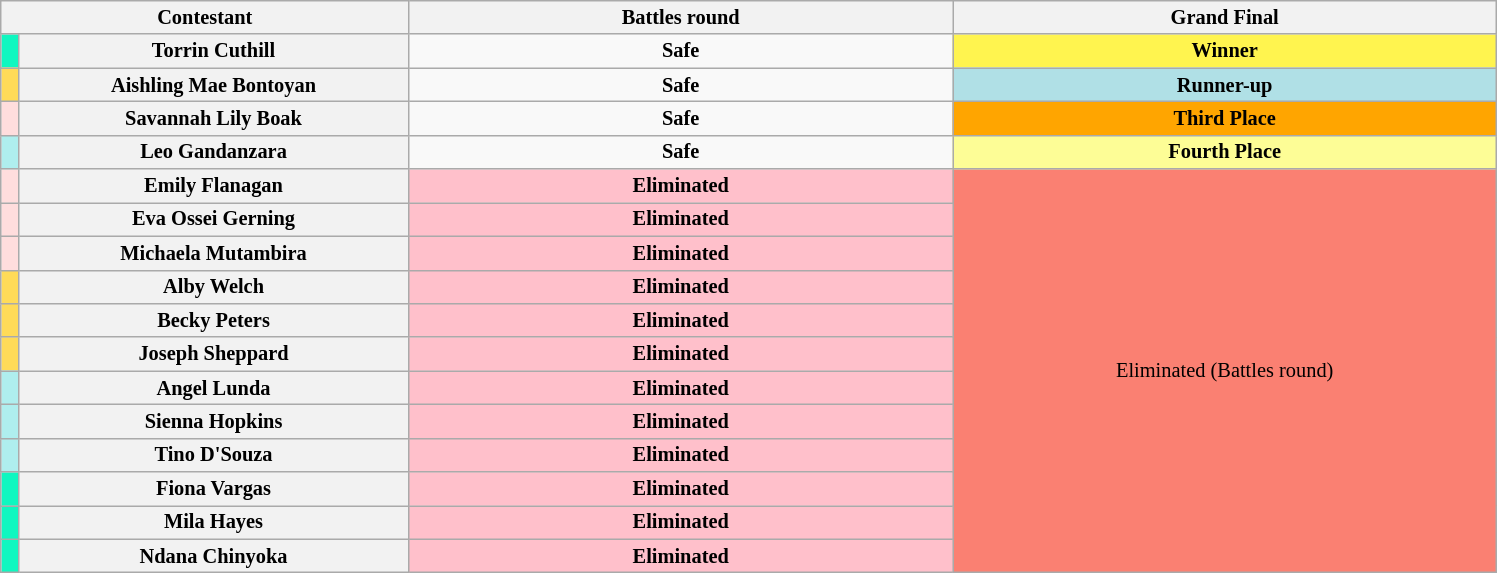<table class="wikitable" style="text-align:center; font-size:85%">
<tr>
<th colspan="2" style="width:15%">Contestant</th>
<th scope="col" style="width:20%">Battles round</th>
<th colspan="2" style="width:20%">Grand Final</th>
</tr>
<tr>
<th style="background:#0ff7c0"></th>
<th>Torrin Cuthill</th>
<td><strong>Safe</strong></td>
<td style="background:#FFF44F"><strong>Winner</strong></td>
</tr>
<tr>
<th style="background:#ffdb58"></th>
<th>Aishling Mae Bontoyan</th>
<td><strong>Safe</strong></td>
<td style="background:#B0E0E6"><strong>Runner-up</strong></td>
</tr>
<tr>
<th style="background:#ffdddd"></th>
<th>Savannah Lily Boak</th>
<td><strong>Safe</strong></td>
<td style="background:orange"><strong>Third Place</strong></td>
</tr>
<tr>
<th style="background:#afeeee"></th>
<th>Leo Gandanzara</th>
<td><strong>Safe</strong></td>
<td style="background:#FDFD96"><strong>Fourth Place</strong></td>
</tr>
<tr>
<th style="background:#ffdddd"></th>
<th>Emily Flanagan</th>
<td style="background:pink"><strong>Eliminated</strong></td>
<td rowspan="12" colspan="2" style="background:salmon">Eliminated (Battles round)</td>
</tr>
<tr>
<th style="background:#ffdddd"></th>
<th>Eva Ossei Gerning</th>
<td style="background:pink"><strong>Eliminated</strong></td>
</tr>
<tr>
<th style="background:#ffdddd"></th>
<th>Michaela Mutambira</th>
<td style="background:pink"><strong>Eliminated</strong></td>
</tr>
<tr>
<th style="background:#ffdb58"></th>
<th>Alby Welch</th>
<td style="background:pink"><strong>Eliminated</strong></td>
</tr>
<tr>
<th style="background:#ffdb58"></th>
<th>Becky Peters</th>
<td style="background:pink"><strong>Eliminated</strong></td>
</tr>
<tr>
<th style="background:#ffdb58"></th>
<th>Joseph Sheppard</th>
<td style="background:pink"><strong>Eliminated</strong></td>
</tr>
<tr>
<th style="background:#afeeee"></th>
<th>Angel Lunda</th>
<td style="background:pink"><strong>Eliminated</strong></td>
</tr>
<tr>
<th style="background:#afeeee"></th>
<th>Sienna Hopkins</th>
<td style="background:pink"><strong>Eliminated</strong></td>
</tr>
<tr>
<th style="background:#afeeee"></th>
<th>Tino D'Souza</th>
<td style="background:pink"><strong>Eliminated</strong></td>
</tr>
<tr>
<th style="background:#0ff7c0"></th>
<th>Fiona Vargas</th>
<td style="background:pink"><strong>Eliminated</strong></td>
</tr>
<tr>
<th style="background:#0ff7c0"></th>
<th>Mila Hayes</th>
<td style="background:pink"><strong>Eliminated</strong></td>
</tr>
<tr>
<th style="background:#0ff7c0"></th>
<th>Ndana Chinyoka</th>
<td style="background:pink"><strong>Eliminated</strong></td>
</tr>
</table>
